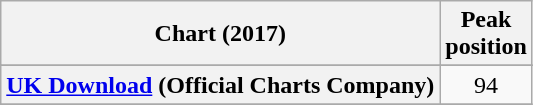<table class="wikitable sortable plainrowheaders" style="text-align:center">
<tr>
<th scope="col">Chart (2017)</th>
<th scope="col">Peak<br>position</th>
</tr>
<tr>
</tr>
<tr>
</tr>
<tr>
</tr>
<tr>
</tr>
<tr>
</tr>
<tr>
</tr>
<tr>
<th scope="row"><a href='#'>UK Download</a> (Official Charts Company)</th>
<td>94</td>
</tr>
<tr>
</tr>
</table>
